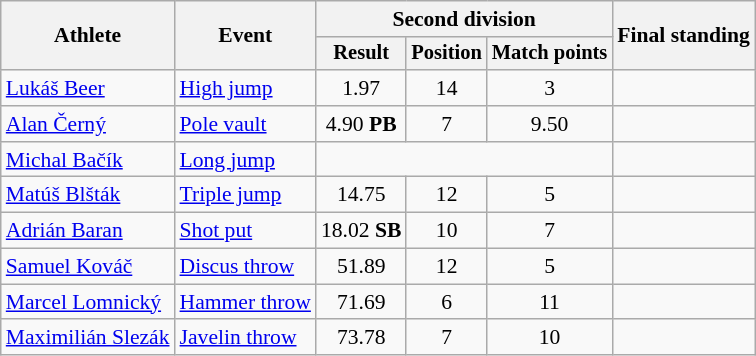<table class=wikitable style="font-size:90%">
<tr>
<th rowspan="2">Athlete</th>
<th rowspan="2">Event</th>
<th colspan="3">Second division</th>
<th rowspan="2">Final standing</th>
</tr>
<tr style="font-size:95%">
<th>Result</th>
<th>Position</th>
<th>Match points</th>
</tr>
<tr align=center>
<td align=left><a href='#'>Lukáš Beer</a></td>
<td align=left><a href='#'>High jump</a></td>
<td>1.97</td>
<td>14</td>
<td>3</td>
<td></td>
</tr>
<tr align=center>
<td align=left><a href='#'>Alan Černý</a></td>
<td align=left><a href='#'>Pole vault</a></td>
<td>4.90 <strong>PB</strong></td>
<td>7</td>
<td>9.50</td>
<td></td>
</tr>
<tr align=center>
<td align=left><a href='#'>Michal Bačík</a></td>
<td align=left><a href='#'>Long jump</a></td>
<td colspan=3></td>
<td></td>
</tr>
<tr align=center>
<td align=left><a href='#'>Matúš Blšták</a></td>
<td align=left><a href='#'>Triple jump</a></td>
<td>14.75</td>
<td>12</td>
<td>5</td>
<td></td>
</tr>
<tr align=center>
<td align=left><a href='#'>Adrián Baran</a></td>
<td align=left><a href='#'>Shot put</a></td>
<td>18.02 	<strong>SB</strong></td>
<td>10</td>
<td>7</td>
<td></td>
</tr>
<tr align=center>
<td align=left><a href='#'>Samuel Kováč</a></td>
<td align=left><a href='#'>Discus throw</a></td>
<td>51.89</td>
<td>12</td>
<td>5</td>
<td></td>
</tr>
<tr align=center>
<td align=left><a href='#'>Marcel Lomnický</a></td>
<td align=left><a href='#'>Hammer throw</a></td>
<td>71.69</td>
<td>6</td>
<td>11</td>
<td></td>
</tr>
<tr align=center>
<td align=left><a href='#'>Maximilián Slezák</a></td>
<td align=left><a href='#'>Javelin throw</a></td>
<td>73.78</td>
<td>7</td>
<td>10</td>
<td></td>
</tr>
</table>
